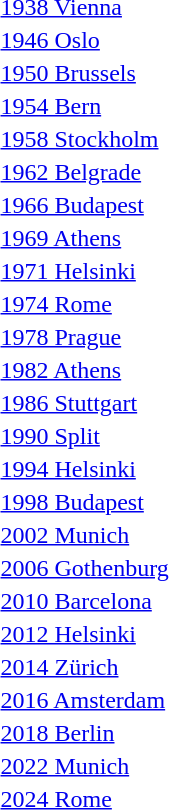<table>
<tr>
<td><a href='#'>1938 Vienna</a><br></td>
<td></td>
<td></td>
<td></td>
</tr>
<tr>
<td><a href='#'>1946 Oslo</a><br></td>
<td></td>
<td></td>
<td></td>
</tr>
<tr>
<td><a href='#'>1950 Brussels</a><br></td>
<td></td>
<td></td>
<td></td>
</tr>
<tr>
<td><a href='#'>1954 Bern</a><br></td>
<td></td>
<td></td>
<td></td>
</tr>
<tr>
<td><a href='#'>1958 Stockholm</a><br></td>
<td></td>
<td></td>
<td></td>
</tr>
<tr>
<td><a href='#'>1962 Belgrade</a><br></td>
<td></td>
<td></td>
<td></td>
</tr>
<tr>
<td><a href='#'>1966 Budapest</a><br></td>
<td></td>
<td></td>
<td></td>
</tr>
<tr>
<td><a href='#'>1969 Athens</a><br></td>
<td></td>
<td></td>
<td></td>
</tr>
<tr>
<td><a href='#'>1971 Helsinki</a><br></td>
<td></td>
<td></td>
<td></td>
</tr>
<tr>
<td><a href='#'>1974 Rome</a><br></td>
<td></td>
<td></td>
<td></td>
</tr>
<tr>
<td><a href='#'>1978 Prague</a><br></td>
<td></td>
<td></td>
<td></td>
</tr>
<tr>
<td><a href='#'>1982 Athens</a><br></td>
<td></td>
<td></td>
<td></td>
</tr>
<tr>
<td><a href='#'>1986 Stuttgart</a><br></td>
<td></td>
<td></td>
<td></td>
</tr>
<tr>
<td><a href='#'>1990 Split</a><br></td>
<td></td>
<td></td>
<td></td>
</tr>
<tr>
<td><a href='#'>1994 Helsinki</a><br></td>
<td></td>
<td></td>
<td></td>
</tr>
<tr>
<td><a href='#'>1998 Budapest</a><br></td>
<td></td>
<td></td>
<td></td>
</tr>
<tr>
<td><a href='#'>2002 Munich</a><br></td>
<td></td>
<td></td>
<td></td>
</tr>
<tr>
<td><a href='#'>2006 Gothenburg</a><br></td>
<td></td>
<td></td>
<td></td>
</tr>
<tr>
<td><a href='#'>2010 Barcelona</a><br></td>
<td></td>
<td></td>
<td></td>
</tr>
<tr>
<td><a href='#'>2012 Helsinki</a><br></td>
<td></td>
<td></td>
<td></td>
</tr>
<tr>
<td><a href='#'>2014 Zürich</a><br></td>
<td></td>
<td></td>
<td></td>
</tr>
<tr>
<td><a href='#'>2016 Amsterdam</a><br></td>
<td></td>
<td></td>
<td></td>
</tr>
<tr>
<td><a href='#'>2018 Berlin</a><br></td>
<td></td>
<td></td>
<td></td>
</tr>
<tr>
<td><a href='#'>2022 Munich</a><br></td>
<td></td>
<td></td>
<td></td>
</tr>
<tr>
<td><a href='#'>2024 Rome</a><br></td>
<td></td>
<td></td>
<td></td>
</tr>
</table>
